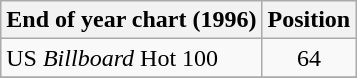<table class="wikitable sortable">
<tr>
<th align="left">End of year chart (1996)</th>
<th align="center">Position</th>
</tr>
<tr>
<td>US <em>Billboard</em> Hot 100</td>
<td align="center">64</td>
</tr>
<tr>
</tr>
</table>
